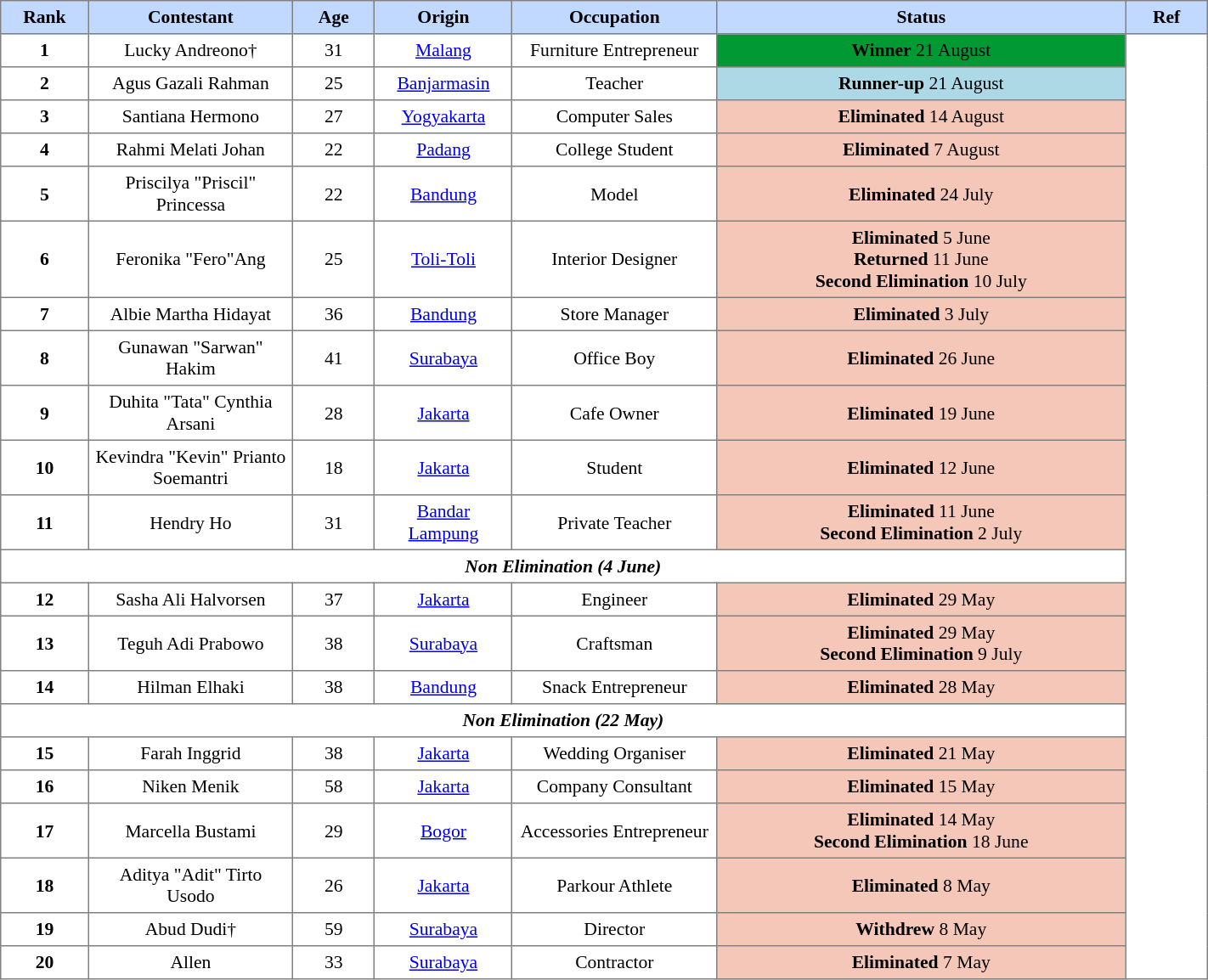<table border="1" cellpadding="4" cellspacing="0" style="text-align:center; font-size:90%; border-collapse:collapse;" width=75%>
<tr style="background:#C1D8FF;">
<th style="width:4%; text-align:center;">Rank</th>
<th style="width:10%;">Contestant</th>
<th style="width:4%; text-align:center;">Age</th>
<th style="width:4%; text-align:center;">Origin</th>
<th style="width:10%;">Occupation</th>
<th style="width:20%;">Status</th>
<th style="width:4%; text-align:center;">Ref</th>
</tr>
<tr up>
<td><strong>1</strong></td>
<td>Lucky Andreono†</td>
<td>31</td>
<td><a href='#'>Malang</a></td>
<td>Furniture Entrepreneur</td>
<td style="background:#093;"><span><strong>Winner</strong> 21 August</span></td>
<td rowspan="22"></td>
</tr>
<tr>
<td><strong>2</strong></td>
<td>Agus Gazali Rahman</td>
<td>25</td>
<td><a href='#'>Banjarmasin</a></td>
<td>Teacher</td>
<td style="background:lightblue; text-align:center;"><strong>Runner-up</strong> 21 August</td>
</tr>
<tr>
<td><strong>3</strong></td>
<td>Santiana Hermono</td>
<td>27</td>
<td><a href='#'>Yogyakarta</a></td>
<td>Computer Sales</td>
<td style="background:#f4c7b8; text-align:center;"><strong>Eliminated</strong> 14 August</td>
</tr>
<tr>
<td><strong>4</strong></td>
<td>Rahmi Melati Johan</td>
<td>22</td>
<td><a href='#'>Padang</a></td>
<td>College Student</td>
<td style="background:#f4c7b8; text-align:center;"><strong>Eliminated</strong> 7 August</td>
</tr>
<tr>
<td><strong>5</strong></td>
<td>Priscilya "Priscil" Princessa</td>
<td>22</td>
<td><a href='#'>Bandung</a></td>
<td>Model</td>
<td style="background:#f4c7b8; text-align:center;"><strong>Eliminated</strong> 24 July</td>
</tr>
<tr>
<td><strong>6</strong></td>
<td>Feronika "Fero"Ang</td>
<td>25</td>
<td><a href='#'>Toli-Toli</a></td>
<td>Interior Designer</td>
<td style="background:#f4c7b8; text-align:center;"><strong>Eliminated</strong> 5 June<br><strong>Returned</strong> 11 June<br><strong>Second Elimination</strong> 10 July</td>
</tr>
<tr>
<td><strong>7</strong></td>
<td>Albie Martha Hidayat</td>
<td>36</td>
<td><a href='#'>Bandung</a></td>
<td>Store Manager</td>
<td style="background:#f4c7b8; text-align:center;"><strong>Eliminated</strong> 3 July</td>
</tr>
<tr>
<td><strong>8</strong></td>
<td>Gunawan "Sarwan" Hakim</td>
<td>41</td>
<td><a href='#'>Surabaya</a></td>
<td>Office Boy</td>
<td style="background:#f4c7b8; text-align:center;"><strong>Eliminated</strong> 26 June</td>
</tr>
<tr>
<td><strong>9</strong></td>
<td>Duhita "Tata" Cynthia Arsani</td>
<td>28</td>
<td><a href='#'>Jakarta</a></td>
<td>Cafe Owner</td>
<td style="background:#f4c7b8; text-align:center;"><strong>Eliminated</strong> 19 June</td>
</tr>
<tr>
<td><strong>10</strong></td>
<td>Kevindra "Kevin" Prianto Soemantri</td>
<td>18</td>
<td><a href='#'>Jakarta</a></td>
<td>Student</td>
<td style="background:#f4c7b8; text-align:center;"><strong>Eliminated</strong> 12 June</td>
</tr>
<tr>
<td><strong>11</strong></td>
<td>Hendry Ho</td>
<td>31</td>
<td><a href='#'>Bandar Lampung</a></td>
<td>Private Teacher</td>
<td style="background:#f4c7b8; text-align:center;"><strong>Eliminated</strong> 11 June<br><strong>Second Elimination</strong> 2 July</td>
</tr>
<tr>
<td align=center colspan=6><strong><em>Non Elimination (4 June)</em></strong></td>
</tr>
<tr>
<td><strong>12</strong></td>
<td>Sasha Ali Halvorsen</td>
<td>37</td>
<td><a href='#'>Jakarta</a></td>
<td>Engineer</td>
<td style="background:#f4c7b8; text-align:center;"><strong>Eliminated</strong> 29 May</td>
</tr>
<tr>
<td><strong>13</strong></td>
<td>Teguh Adi Prabowo</td>
<td>38</td>
<td><a href='#'>Surabaya</a></td>
<td>Craftsman</td>
<td style="background:#f4c7b8; text-align:center;"><strong>Eliminated</strong> 29 May<br><strong>Second Elimination</strong> 9 July</td>
</tr>
<tr>
<td><strong>14</strong></td>
<td>Hilman Elhaki</td>
<td>38</td>
<td><a href='#'>Bandung</a></td>
<td>Snack Entrepreneur</td>
<td style="background:#f4c7b8; text-align:center;"><strong>Eliminated</strong> 28 May</td>
</tr>
<tr>
<td align=center colspan=6><strong><em>Non Elimination (22 May)</em></strong></td>
</tr>
<tr>
<td><strong>15</strong></td>
<td>Farah Inggrid</td>
<td>38</td>
<td><a href='#'>Jakarta</a></td>
<td>Wedding Organiser</td>
<td style="background:#f4c7b8; text-align:center;"><strong>Eliminated</strong> 21 May</td>
</tr>
<tr>
<td><strong>16</strong></td>
<td>Niken Menik</td>
<td>58</td>
<td><a href='#'>Jakarta</a></td>
<td>Company Consultant</td>
<td style="background:#f4c7b8; text-align:center;"><strong>Eliminated</strong> 15 May</td>
</tr>
<tr>
<td><strong>17</strong></td>
<td>Marcella Bustami</td>
<td>29</td>
<td><a href='#'>Bogor</a></td>
<td>Accessories Entrepreneur</td>
<td style="background:#f4c7b8; text-align:center;"><strong>Eliminated</strong> 14 May<br><strong>Second Elimination</strong> 18 June</td>
</tr>
<tr>
<td><strong>18</strong></td>
<td>Aditya "Adit" Tirto Usodo</td>
<td>26</td>
<td><a href='#'>Jakarta</a></td>
<td>Parkour Athlete</td>
<td style="background:#f4c7b8; text-align:center;"><strong>Eliminated</strong> 8 May<br></td>
</tr>
<tr>
<td><strong>19</strong></td>
<td>Abud Dudi†</td>
<td>59</td>
<td><a href='#'>Surabaya</a></td>
<td>Director</td>
<td style="background:#f4c7b8; text-align:center;"><strong>Withdrew</strong> 8 May</td>
</tr>
<tr>
<td><strong>20</strong></td>
<td>Allen</td>
<td>33</td>
<td><a href='#'>Surabaya</a></td>
<td>Contractor</td>
<td style="background:#f4c7b8; text-align:center;"><strong>Eliminated</strong> 7 May</td>
</tr>
</table>
